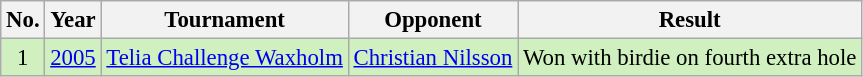<table class="wikitable" style="font-size:95%;">
<tr>
<th>No.</th>
<th>Year</th>
<th>Tournament</th>
<th>Opponent</th>
<th>Result</th>
</tr>
<tr style="background:#D0F0C0;">
<td align=center>1</td>
<td><a href='#'>2005</a></td>
<td><a href='#'>Telia Challenge Waxholm</a></td>
<td> <a href='#'>Christian Nilsson</a></td>
<td>Won with birdie on fourth extra hole</td>
</tr>
</table>
